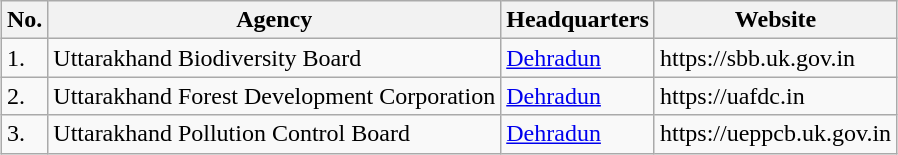<table class="sortable wikitable" style="margin: 1em auto 1em auto;">
<tr>
<th>No.</th>
<th>Agency</th>
<th>Headquarters</th>
<th>Website</th>
</tr>
<tr>
<td>1.</td>
<td>Uttarakhand Biodiversity Board</td>
<td><a href='#'>Dehradun</a></td>
<td>https://sbb.uk.gov.in</td>
</tr>
<tr>
<td>2.</td>
<td>Uttarakhand Forest Development Corporation</td>
<td><a href='#'>Dehradun</a></td>
<td>https://uafdc.in</td>
</tr>
<tr>
<td>3.</td>
<td>Uttarakhand Pollution Control Board</td>
<td><a href='#'>Dehradun</a></td>
<td>https://ueppcb.uk.gov.in</td>
</tr>
</table>
